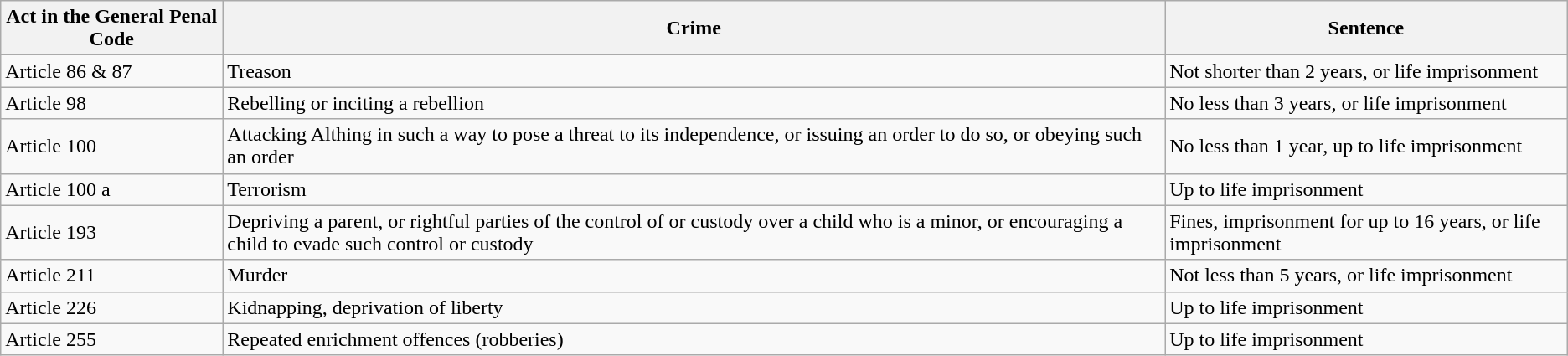<table class="wikitable">
<tr>
<th>Act in the General Penal Code</th>
<th>Crime</th>
<th>Sentence</th>
</tr>
<tr>
<td>Article 86 & 87</td>
<td>Treason</td>
<td>Not shorter than 2 years, or life imprisonment</td>
</tr>
<tr>
<td>Article 98</td>
<td>Rebelling or inciting a rebellion</td>
<td>No less than 3 years, or life imprisonment</td>
</tr>
<tr>
<td>Article 100</td>
<td>Attacking Althing in such a way to pose a threat to its independence, or issuing an order to do so, or obeying such an order</td>
<td>No less than 1 year, up to life imprisonment</td>
</tr>
<tr>
<td>Article 100 a</td>
<td>Terrorism</td>
<td>Up to life imprisonment</td>
</tr>
<tr>
<td>Article 193</td>
<td>Depriving a parent, or rightful parties of the control of or custody over a child who is a minor, or encouraging a child to evade such control or custody</td>
<td>Fines, imprisonment for up to 16 years, or life imprisonment</td>
</tr>
<tr>
<td>Article 211</td>
<td>Murder</td>
<td>Not less than 5 years, or life imprisonment</td>
</tr>
<tr>
<td>Article 226</td>
<td>Kidnapping, deprivation of liberty</td>
<td>Up to life imprisonment</td>
</tr>
<tr>
<td>Article 255</td>
<td>Repeated enrichment offences (robberies)</td>
<td>Up to life imprisonment</td>
</tr>
</table>
